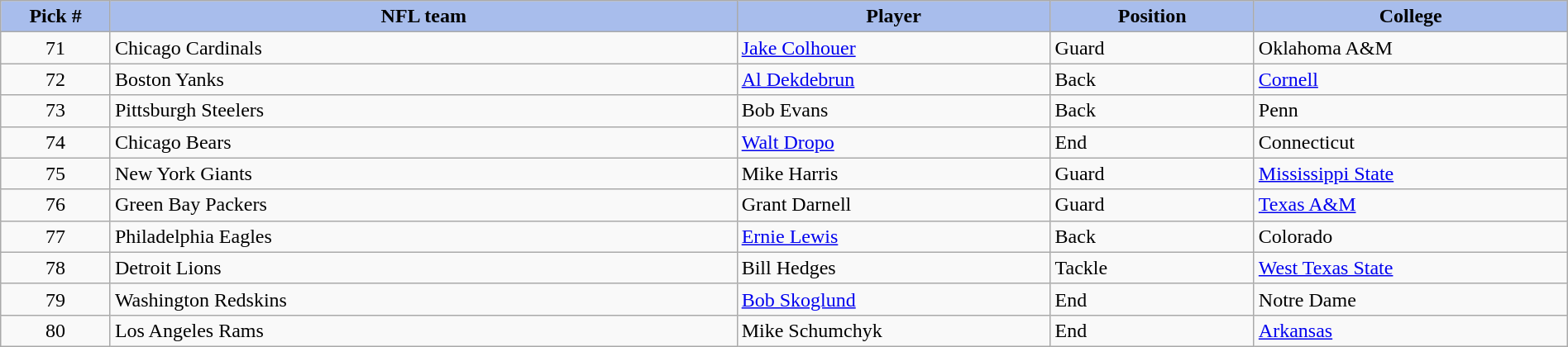<table class="wikitable sortable sortable" style="width: 100%">
<tr>
<th style="background:#A8BDEC;" width=7%>Pick #</th>
<th width=40% style="background:#A8BDEC;">NFL team</th>
<th width=20% style="background:#A8BDEC;">Player</th>
<th width=13% style="background:#A8BDEC;">Position</th>
<th style="background:#A8BDEC;">College</th>
</tr>
<tr>
<td align=center>71</td>
<td>Chicago Cardinals</td>
<td><a href='#'>Jake Colhouer</a></td>
<td>Guard</td>
<td>Oklahoma A&M</td>
</tr>
<tr>
<td align=center>72</td>
<td>Boston Yanks</td>
<td><a href='#'>Al Dekdebrun</a></td>
<td>Back</td>
<td><a href='#'>Cornell</a></td>
</tr>
<tr>
<td align=center>73</td>
<td>Pittsburgh Steelers</td>
<td>Bob Evans</td>
<td>Back</td>
<td>Penn</td>
</tr>
<tr>
<td align=center>74</td>
<td>Chicago Bears</td>
<td><a href='#'>Walt Dropo</a></td>
<td>End</td>
<td>Connecticut</td>
</tr>
<tr>
<td align=center>75</td>
<td>New York Giants</td>
<td>Mike Harris</td>
<td>Guard</td>
<td><a href='#'>Mississippi State</a></td>
</tr>
<tr>
<td align=center>76</td>
<td>Green Bay Packers</td>
<td>Grant Darnell</td>
<td>Guard</td>
<td><a href='#'>Texas A&M</a></td>
</tr>
<tr>
<td align=center>77</td>
<td>Philadelphia Eagles</td>
<td><a href='#'>Ernie Lewis</a></td>
<td>Back</td>
<td>Colorado</td>
</tr>
<tr>
<td align=center>78</td>
<td>Detroit Lions</td>
<td>Bill Hedges</td>
<td>Tackle</td>
<td><a href='#'>West Texas State</a></td>
</tr>
<tr>
<td align=center>79</td>
<td>Washington Redskins</td>
<td><a href='#'>Bob Skoglund</a></td>
<td>End</td>
<td>Notre Dame</td>
</tr>
<tr>
<td align=center>80</td>
<td>Los Angeles Rams</td>
<td>Mike Schumchyk</td>
<td>End</td>
<td><a href='#'>Arkansas</a></td>
</tr>
</table>
